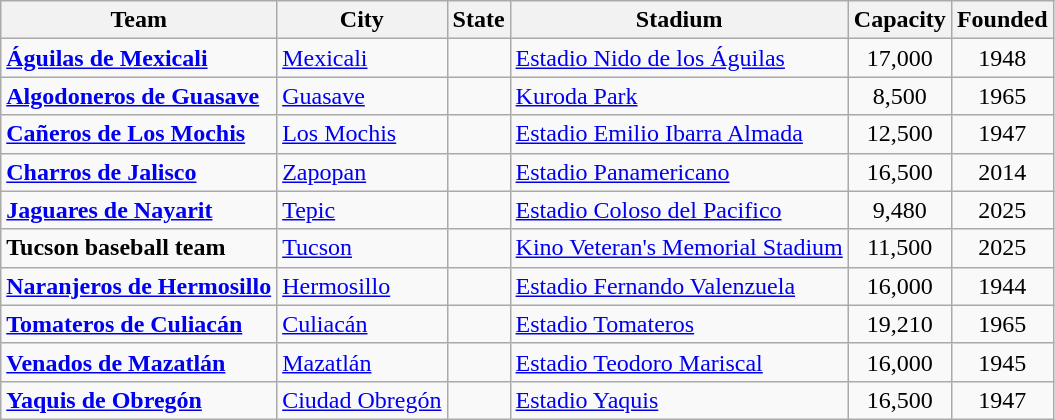<table class="wikitable sortable">
<tr>
<th>Team</th>
<th>City</th>
<th>State</th>
<th>Stadium</th>
<th>Capacity</th>
<th>Founded</th>
</tr>
<tr>
<td><strong><a href='#'>Águilas de Mexicali</a></strong></td>
<td><a href='#'>Mexicali</a></td>
<td></td>
<td><a href='#'>Estadio Nido de los Águilas</a></td>
<td align=center>17,000</td>
<td align="center">1948</td>
</tr>
<tr>
<td><strong><a href='#'>Algodoneros de Guasave</a></strong></td>
<td><a href='#'>Guasave</a></td>
<td></td>
<td><a href='#'>Kuroda Park</a></td>
<td align=center>8,500</td>
<td align="center">1965</td>
</tr>
<tr>
<td><strong><a href='#'>Cañeros de Los Mochis</a></strong></td>
<td><a href='#'>Los Mochis</a></td>
<td></td>
<td><a href='#'>Estadio Emilio Ibarra Almada</a></td>
<td align=center>12,500</td>
<td align="center">1947</td>
</tr>
<tr>
<td><strong><a href='#'>Charros de Jalisco</a></strong></td>
<td><a href='#'>Zapopan</a></td>
<td></td>
<td><a href='#'>Estadio Panamericano</a></td>
<td align=center>16,500</td>
<td align="center">2014</td>
</tr>
<tr>
<td><strong><a href='#'>Jaguares de Nayarit</a></strong></td>
<td><a href='#'>Tepic</a></td>
<td></td>
<td><a href='#'>Estadio Coloso del Pacifico</a></td>
<td align=center>9,480</td>
<td align="center">2025</td>
</tr>
<tr>
<td><strong>Tucson baseball team</strong></td>
<td><a href='#'>Tucson</a></td>
<td></td>
<td><a href='#'>Kino Veteran's Memorial Stadium</a></td>
<td align="center">11,500</td>
<td align="center">2025</td>
</tr>
<tr>
<td><strong><a href='#'>Naranjeros de Hermosillo</a></strong></td>
<td><a href='#'>Hermosillo</a></td>
<td></td>
<td><a href='#'>Estadio Fernando Valenzuela</a></td>
<td align=center>16,000</td>
<td align="center">1944</td>
</tr>
<tr>
<td><strong><a href='#'>Tomateros de Culiacán</a></strong></td>
<td><a href='#'>Culiacán</a></td>
<td></td>
<td><a href='#'>Estadio Tomateros</a></td>
<td align=center>19,210</td>
<td align="center">1965</td>
</tr>
<tr>
<td><strong><a href='#'>Venados de Mazatlán</a></strong></td>
<td><a href='#'>Mazatlán</a></td>
<td></td>
<td><a href='#'>Estadio Teodoro Mariscal</a></td>
<td align=center>16,000</td>
<td align="center">1945</td>
</tr>
<tr>
<td><strong><a href='#'>Yaquis de Obregón</a></strong></td>
<td><a href='#'>Ciudad Obregón</a></td>
<td></td>
<td><a href='#'>Estadio Yaquis</a></td>
<td align=center>16,500</td>
<td align="center">1947</td>
</tr>
</table>
